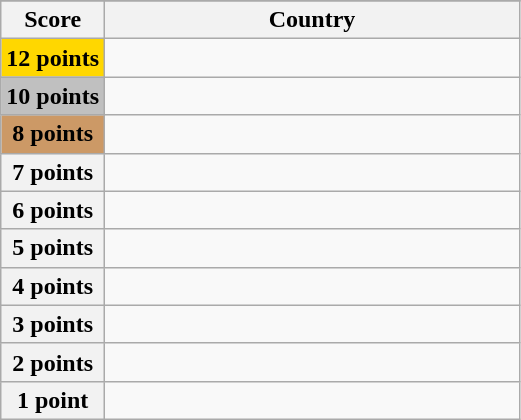<table class="wikitable">
<tr>
</tr>
<tr>
<th scope="col" width="20%">Score</th>
<th scope="col">Country</th>
</tr>
<tr>
<th scope="row" style="background:gold">12 points</th>
<td></td>
</tr>
<tr>
<th scope="row" style="background:silver">10 points</th>
<td></td>
</tr>
<tr>
<th scope="row" style="background:#CC9966">8 points</th>
<td></td>
</tr>
<tr>
<th scope="row">7 points</th>
<td></td>
</tr>
<tr>
<th scope="row">6 points</th>
<td></td>
</tr>
<tr>
<th scope="row">5 points</th>
<td></td>
</tr>
<tr>
<th scope="row">4 points</th>
<td></td>
</tr>
<tr>
<th scope="row">3 points</th>
<td></td>
</tr>
<tr>
<th scope="row">2 points</th>
<td></td>
</tr>
<tr>
<th scope="row">1 point</th>
<td></td>
</tr>
</table>
